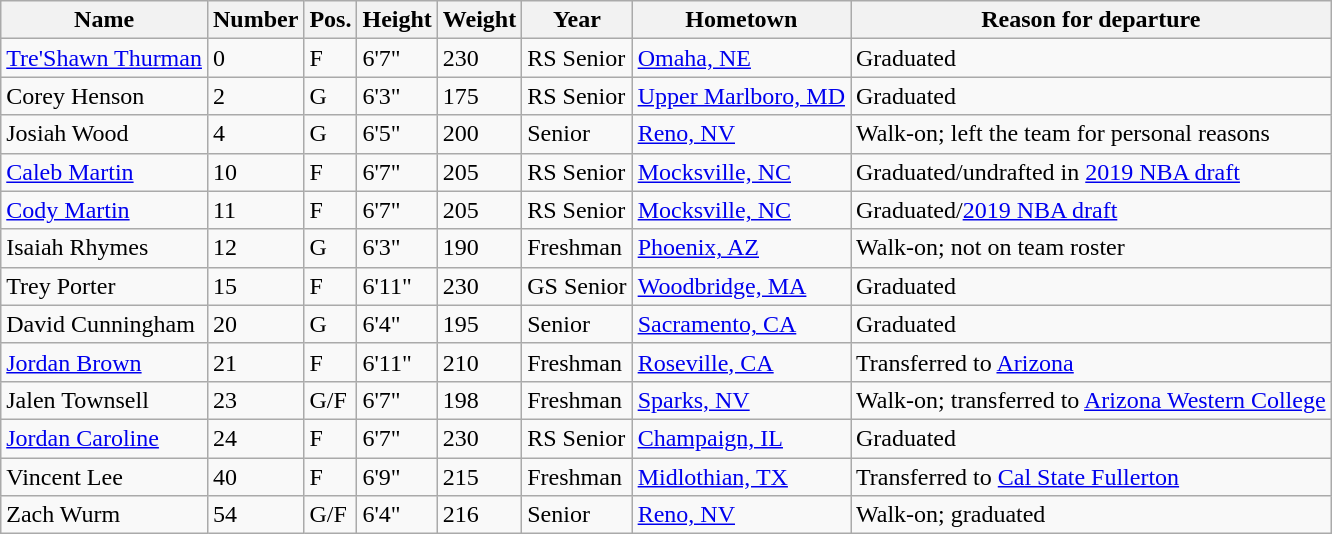<table class="wikitable sortable" border="1">
<tr>
<th>Name</th>
<th>Number</th>
<th>Pos.</th>
<th>Height</th>
<th>Weight</th>
<th>Year</th>
<th>Hometown</th>
<th class="unsortable">Reason for departure</th>
</tr>
<tr>
<td><a href='#'>Tre'Shawn Thurman</a></td>
<td>0</td>
<td>F</td>
<td>6'7"</td>
<td>230</td>
<td>RS Senior</td>
<td><a href='#'>Omaha, NE</a></td>
<td>Graduated</td>
</tr>
<tr>
<td>Corey Henson</td>
<td>2</td>
<td>G</td>
<td>6'3"</td>
<td>175</td>
<td>RS Senior</td>
<td><a href='#'>Upper Marlboro, MD</a></td>
<td>Graduated</td>
</tr>
<tr>
<td>Josiah Wood</td>
<td>4</td>
<td>G</td>
<td>6'5"</td>
<td>200</td>
<td>Senior</td>
<td><a href='#'>Reno, NV</a></td>
<td>Walk-on; left the team for personal reasons</td>
</tr>
<tr>
<td><a href='#'>Caleb Martin</a></td>
<td>10</td>
<td>F</td>
<td>6'7"</td>
<td>205</td>
<td>RS Senior</td>
<td><a href='#'>Mocksville, NC</a></td>
<td>Graduated/undrafted in <a href='#'>2019 NBA draft</a></td>
</tr>
<tr>
<td><a href='#'>Cody Martin</a></td>
<td>11</td>
<td>F</td>
<td>6'7"</td>
<td>205</td>
<td>RS Senior</td>
<td><a href='#'>Mocksville, NC</a></td>
<td>Graduated/<a href='#'>2019 NBA draft</a></td>
</tr>
<tr>
<td>Isaiah Rhymes</td>
<td>12</td>
<td>G</td>
<td>6'3"</td>
<td>190</td>
<td>Freshman</td>
<td><a href='#'>Phoenix, AZ</a></td>
<td>Walk-on; not on team roster</td>
</tr>
<tr>
<td>Trey Porter</td>
<td>15</td>
<td>F</td>
<td>6'11"</td>
<td>230</td>
<td>GS Senior</td>
<td><a href='#'>Woodbridge, MA</a></td>
<td>Graduated</td>
</tr>
<tr>
<td>David Cunningham</td>
<td>20</td>
<td>G</td>
<td>6'4"</td>
<td>195</td>
<td>Senior</td>
<td><a href='#'>Sacramento, CA</a></td>
<td>Graduated</td>
</tr>
<tr>
<td><a href='#'>Jordan Brown</a></td>
<td>21</td>
<td>F</td>
<td>6'11"</td>
<td>210</td>
<td>Freshman</td>
<td><a href='#'>Roseville, CA</a></td>
<td>Transferred to <a href='#'>Arizona</a></td>
</tr>
<tr>
<td>Jalen Townsell</td>
<td>23</td>
<td>G/F</td>
<td>6'7"</td>
<td>198</td>
<td>Freshman</td>
<td><a href='#'>Sparks, NV</a></td>
<td>Walk-on; transferred to <a href='#'>Arizona Western College</a></td>
</tr>
<tr>
<td><a href='#'>Jordan Caroline</a></td>
<td>24</td>
<td>F</td>
<td>6'7"</td>
<td>230</td>
<td>RS Senior</td>
<td><a href='#'>Champaign, IL</a></td>
<td>Graduated</td>
</tr>
<tr>
<td>Vincent Lee</td>
<td>40</td>
<td>F</td>
<td>6'9"</td>
<td>215</td>
<td>Freshman</td>
<td><a href='#'>Midlothian, TX</a></td>
<td>Transferred to <a href='#'>Cal State Fullerton</a></td>
</tr>
<tr>
<td>Zach Wurm</td>
<td>54</td>
<td>G/F</td>
<td>6'4"</td>
<td>216</td>
<td>Senior</td>
<td><a href='#'>Reno, NV</a></td>
<td>Walk-on; graduated</td>
</tr>
</table>
